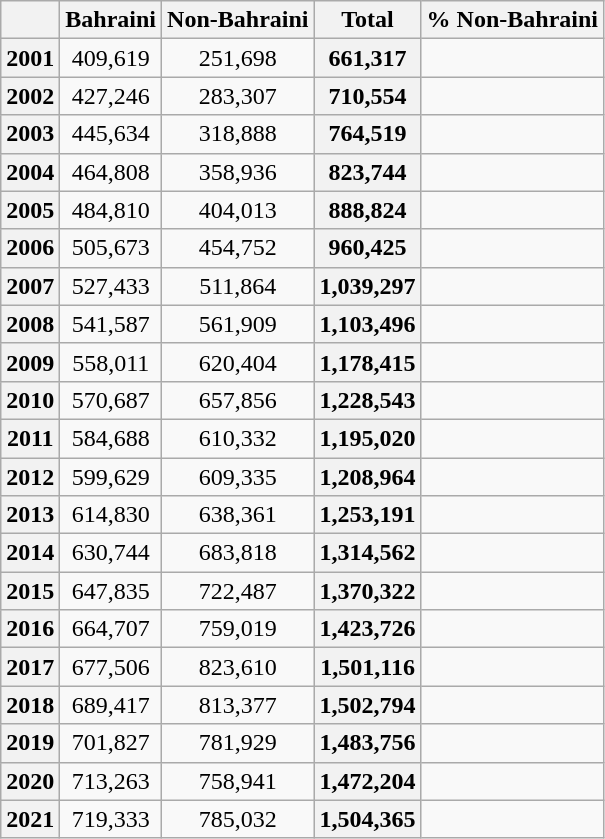<table class="wikitable" style="text-align:center;">
<tr>
<th><br></th>
<th>Bahraini</th>
<th>Non-Bahraini</th>
<th>Total</th>
<th>% Non-Bahraini</th>
</tr>
<tr>
<th>2001</th>
<td>409,619</td>
<td>251,698</td>
<th>661,317</th>
<td></td>
</tr>
<tr>
<th>2002</th>
<td>427,246</td>
<td>283,307</td>
<th>710,554</th>
<td></td>
</tr>
<tr>
<th>2003</th>
<td>445,634</td>
<td>318,888</td>
<th>764,519</th>
<td></td>
</tr>
<tr>
<th>2004</th>
<td>464,808</td>
<td>358,936</td>
<th>823,744</th>
<td></td>
</tr>
<tr>
<th>2005</th>
<td>484,810</td>
<td>404,013</td>
<th>888,824</th>
<td></td>
</tr>
<tr>
<th>2006</th>
<td>505,673</td>
<td>454,752</td>
<th>960,425</th>
<td></td>
</tr>
<tr>
<th>2007</th>
<td>527,433</td>
<td>511,864</td>
<th>1,039,297</th>
<td></td>
</tr>
<tr>
<th>2008</th>
<td>541,587</td>
<td>561,909</td>
<th>1,103,496</th>
<td></td>
</tr>
<tr>
<th>2009</th>
<td>558,011</td>
<td>620,404</td>
<th>1,178,415</th>
<td></td>
</tr>
<tr>
<th>2010</th>
<td>570,687</td>
<td>657,856</td>
<th>1,228,543</th>
<td></td>
</tr>
<tr>
<th>2011</th>
<td>584,688</td>
<td>610,332</td>
<th>1,195,020</th>
<td></td>
</tr>
<tr>
<th>2012</th>
<td>599,629</td>
<td>609,335</td>
<th>1,208,964</th>
<td></td>
</tr>
<tr>
<th>2013</th>
<td>614,830</td>
<td>638,361</td>
<th>1,253,191</th>
<td></td>
</tr>
<tr>
<th>2014</th>
<td>630,744</td>
<td>683,818</td>
<th>1,314,562</th>
<td></td>
</tr>
<tr>
<th>2015</th>
<td>647,835</td>
<td>722,487</td>
<th>1,370,322</th>
<td></td>
</tr>
<tr>
<th>2016</th>
<td>664,707</td>
<td>759,019</td>
<th>1,423,726</th>
<td></td>
</tr>
<tr>
<th>2017</th>
<td>677,506</td>
<td>823,610</td>
<th>1,501,116</th>
<td></td>
</tr>
<tr>
<th>2018</th>
<td>689,417</td>
<td>813,377</td>
<th>1,502,794</th>
<td></td>
</tr>
<tr>
<th>2019</th>
<td>701,827</td>
<td>781,929</td>
<th>1,483,756</th>
<td></td>
</tr>
<tr>
<th>2020</th>
<td>713,263</td>
<td>758,941</td>
<th>1,472,204</th>
<td></td>
</tr>
<tr>
<th>2021</th>
<td>719,333</td>
<td>785,032</td>
<th>1,504,365</th>
<td></td>
</tr>
</table>
